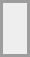<table align="center" border="0" cellpadding="4" cellspacing="4" style="border: 2px solid #9d9d9d;background-color:#eeeeee" valign="middle">
<tr>
<td><br><div></div></td>
</tr>
</table>
